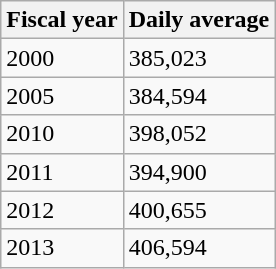<table class="wikitable">
<tr>
<th>Fiscal year</th>
<th>Daily average</th>
</tr>
<tr>
<td>2000</td>
<td>385,023</td>
</tr>
<tr>
<td>2005</td>
<td>384,594</td>
</tr>
<tr>
<td>2010</td>
<td>398,052</td>
</tr>
<tr>
<td>2011</td>
<td>394,900</td>
</tr>
<tr>
<td>2012</td>
<td>400,655</td>
</tr>
<tr>
<td>2013</td>
<td>406,594</td>
</tr>
</table>
